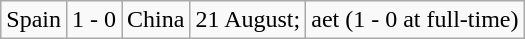<table class="wikitable">
<tr>
<td>Spain</td>
<td>1 - 0</td>
<td>China</td>
<td>21 August;</td>
<td>aet (1 - 0 at full-time)</td>
</tr>
</table>
